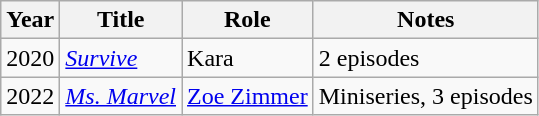<table class="wikitable sortable">
<tr>
<th>Year</th>
<th>Title</th>
<th>Role</th>
<th class="unsortable">Notes</th>
</tr>
<tr>
<td>2020</td>
<td><em><a href='#'>Survive</a></em></td>
<td>Kara</td>
<td>2 episodes</td>
</tr>
<tr>
<td>2022</td>
<td><em><a href='#'>Ms. Marvel</a></em></td>
<td><a href='#'>Zoe Zimmer</a></td>
<td>Miniseries, 3 episodes</td>
</tr>
</table>
